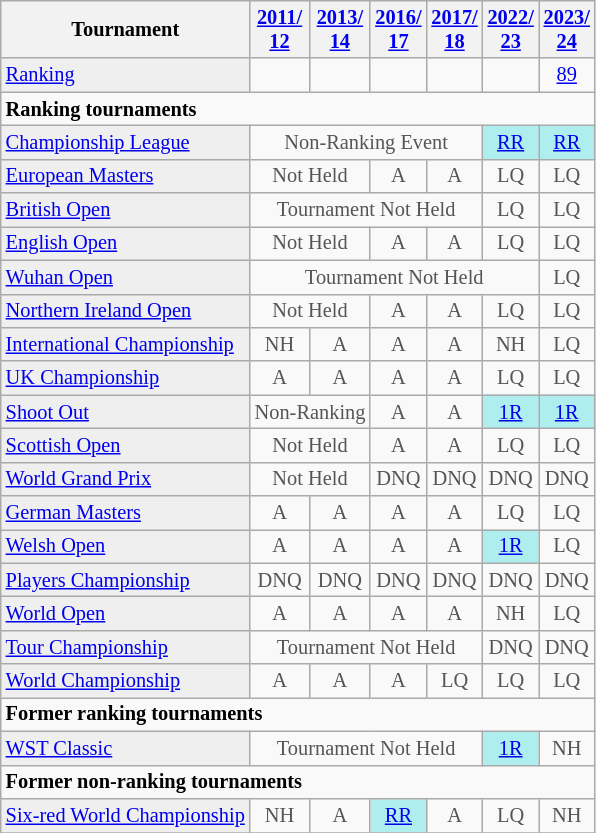<table class="wikitable" style="font-size:85%;">
<tr>
<th>Tournament</th>
<th><a href='#'>2011/<br>12</a></th>
<th><a href='#'>2013/<br>14</a></th>
<th><a href='#'>2016/<br>17</a></th>
<th><a href='#'>2017/<br>18</a></th>
<th><a href='#'>2022/<br>23</a></th>
<th><a href='#'>2023/<br>24</a></th>
</tr>
<tr>
<td style="background:#EFEFEF;"><a href='#'>Ranking</a></td>
<td align="center"></td>
<td align="center"></td>
<td align="center"></td>
<td align="center"></td>
<td align="center"></td>
<td align="center"><a href='#'>89</a></td>
</tr>
<tr>
<td colspan="10"><strong>Ranking tournaments</strong></td>
</tr>
<tr>
<td style="background:#EFEFEF;"><a href='#'>Championship League</a></td>
<td align="center" colspan="4" style="color:#555555;">Non-Ranking Event</td>
<td align="center" style="background:#afeeee;"><a href='#'>RR</a></td>
<td align="center" style="background:#afeeee;"><a href='#'>RR</a></td>
</tr>
<tr>
<td style="background:#EFEFEF;"><a href='#'>European Masters</a></td>
<td align="center" colspan="2" style="color:#555555;">Not Held</td>
<td align="center" style="color:#555555;">A</td>
<td align="center" style="color:#555555;">A</td>
<td align="center" style="color:#555555;">LQ</td>
<td align="center" style="color:#555555;">LQ</td>
</tr>
<tr>
<td style="background:#EFEFEF;"><a href='#'>British Open</a></td>
<td align="center" colspan="4" style="color:#555555;">Tournament Not Held</td>
<td align="center" style="color:#555555;">LQ</td>
<td align="center" style="color:#555555;">LQ</td>
</tr>
<tr>
<td style="background:#EFEFEF;"><a href='#'>English Open</a></td>
<td align="center" colspan="2" style="color:#555555;">Not Held</td>
<td align="center" style="color:#555555;">A</td>
<td align="center" style="color:#555555;">A</td>
<td align="center" style="color:#555555;">LQ</td>
<td align="center" style="color:#555555;">LQ</td>
</tr>
<tr>
<td style="background:#EFEFEF;"><a href='#'>Wuhan Open</a></td>
<td align="center" colspan="5" style="color:#555555;">Tournament Not Held</td>
<td align="center" style="color:#555555;">LQ</td>
</tr>
<tr>
<td style="background:#EFEFEF;"><a href='#'>Northern Ireland Open</a></td>
<td align="center" colspan="2" style="color:#555555;">Not Held</td>
<td align="center" style="color:#555555;">A</td>
<td align="center" style="color:#555555;">A</td>
<td align="center" style="color:#555555;">LQ</td>
<td align="center" style="color:#555555;">LQ</td>
</tr>
<tr>
<td style="background:#EFEFEF;"><a href='#'>International Championship</a></td>
<td align="center" style="color:#555555;">NH</td>
<td align="center" style="color:#555555;">A</td>
<td align="center" style="color:#555555;">A</td>
<td align="center" style="color:#555555;">A</td>
<td align="center" style="color:#555555;">NH</td>
<td align="center" style="color:#555555;">LQ</td>
</tr>
<tr>
<td style="background:#EFEFEF;"><a href='#'>UK Championship</a></td>
<td align="center" style="color:#555555;">A</td>
<td align="center" style="color:#555555;">A</td>
<td align="center" style="color:#555555;">A</td>
<td align="center" style="color:#555555;">A</td>
<td align="center" style="color:#555555;">LQ</td>
<td align="center" style="color:#555555;">LQ</td>
</tr>
<tr>
<td style="background:#EFEFEF;"><a href='#'>Shoot Out</a></td>
<td align="center" colspan="2" style="color:#555555;">Non-Ranking</td>
<td align="center" style="color:#555555;">A</td>
<td align="center" style="color:#555555;">A</td>
<td align="center" style="background:#afeeee;"><a href='#'>1R</a></td>
<td align="center" style="background:#afeeee;"><a href='#'>1R</a></td>
</tr>
<tr>
<td style="background:#EFEFEF;"><a href='#'>Scottish Open</a></td>
<td align="center" colspan="2" style="color:#555555;">Not Held</td>
<td align="center" style="color:#555555;">A</td>
<td align="center" style="color:#555555;">A</td>
<td align="center" style="color:#555555;">LQ</td>
<td align="center" style="color:#555555;">LQ</td>
</tr>
<tr>
<td style="background:#EFEFEF;"><a href='#'>World Grand Prix</a></td>
<td align="center" colspan="2" style="color:#555555;">Not Held</td>
<td align="center" style="color:#555555;">DNQ</td>
<td align="center" style="color:#555555;">DNQ</td>
<td align="center" style="color:#555555;">DNQ</td>
<td align="center" style="color:#555555;">DNQ</td>
</tr>
<tr>
<td style="background:#EFEFEF;"><a href='#'>German Masters</a></td>
<td align="center" style="color:#555555;">A</td>
<td align="center" style="color:#555555;">A</td>
<td align="center" style="color:#555555;">A</td>
<td align="center" style="color:#555555;">A</td>
<td align="center" style="color:#555555;">LQ</td>
<td align="center" style="color:#555555;">LQ</td>
</tr>
<tr>
<td style="background:#EFEFEF;"><a href='#'>Welsh Open</a></td>
<td align="center" style="color:#555555;">A</td>
<td align="center" style="color:#555555;">A</td>
<td align="center" style="color:#555555;">A</td>
<td align="center" style="color:#555555;">A</td>
<td align="center" style="background:#afeeee;"><a href='#'>1R</a></td>
<td align="center" style="color:#555555;">LQ</td>
</tr>
<tr>
<td style="background:#EFEFEF;"><a href='#'>Players Championship</a></td>
<td align="center" style="color:#555555;">DNQ</td>
<td align="center" style="color:#555555;">DNQ</td>
<td align="center" style="color:#555555;">DNQ</td>
<td align="center" style="color:#555555;">DNQ</td>
<td align="center" style="color:#555555;">DNQ</td>
<td align="center" style="color:#555555;">DNQ</td>
</tr>
<tr>
<td style="background:#EFEFEF;"><a href='#'>World Open</a></td>
<td align="center" style="color:#555555;">A</td>
<td align="center" style="color:#555555;">A</td>
<td align="center" style="color:#555555;">A</td>
<td align="center" style="color:#555555;">A</td>
<td align="center" style="color:#555555;">NH</td>
<td align="center" style="color:#555555;">LQ</td>
</tr>
<tr>
<td style="background:#EFEFEF;"><a href='#'>Tour Championship</a></td>
<td align="center" colspan="4" style="color:#555555;">Tournament Not Held</td>
<td align="center" style="color:#555555;">DNQ</td>
<td align="center" style="color:#555555;">DNQ</td>
</tr>
<tr>
<td style="background:#EFEFEF;"><a href='#'>World Championship</a></td>
<td align="center" style="color:#555555;">A</td>
<td align="center" style="color:#555555;">A</td>
<td align="center" style="color:#555555;">A</td>
<td align="center" style="color:#555555;">LQ</td>
<td align="center" style="color:#555555;">LQ</td>
<td align="center" style="color:#555555;">LQ</td>
</tr>
<tr>
<td colspan="10"><strong>Former ranking tournaments</strong></td>
</tr>
<tr>
<td style="background:#EFEFEF;"><a href='#'>WST Classic</a></td>
<td align="center" colspan="4" style="color:#555555;">Tournament Not Held</td>
<td align="center" style="background:#afeeee;"><a href='#'>1R</a></td>
<td align="center" style="color:#555555;">NH</td>
</tr>
<tr>
<td colspan="10"><strong>Former non-ranking tournaments</strong></td>
</tr>
<tr>
<td style="background:#EFEFEF;"><a href='#'>Six-red World Championship</a></td>
<td align="center" style="color:#555555;">NH</td>
<td align="center" style="color:#555555;">A</td>
<td align="center" style="background:#afeeee;"><a href='#'>RR</a></td>
<td align="center" style="color:#555555;">A</td>
<td align="center" style="color:#555555;">LQ</td>
<td align="center" style="color:#555555;">NH</td>
</tr>
<tr>
</tr>
</table>
